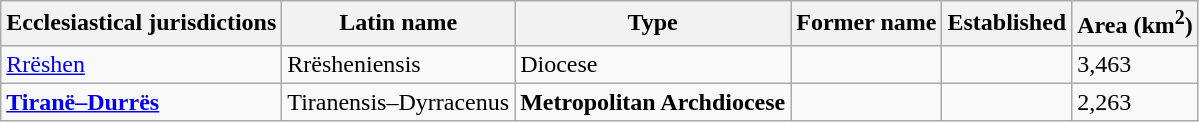<table class="wikitable sortable">
<tr>
<th>Ecclesiastical jurisdictions</th>
<th>Latin name</th>
<th>Type</th>
<th>Former name</th>
<th>Established</th>
<th>Area (km<sup>2</sup>)</th>
</tr>
<tr>
<td><a href='#'>Rrëshen</a></td>
<td>Rrësheniensis</td>
<td>Diocese</td>
<td></td>
<td></td>
<td>3,463</td>
</tr>
<tr>
<td><strong><a href='#'>Tiranë–Durrës</a></strong></td>
<td>Tiranensis–Dyrracenus</td>
<td><strong>Metropolitan Archdiocese</strong></td>
<td></td>
<td></td>
<td>2,263</td>
</tr>
</table>
